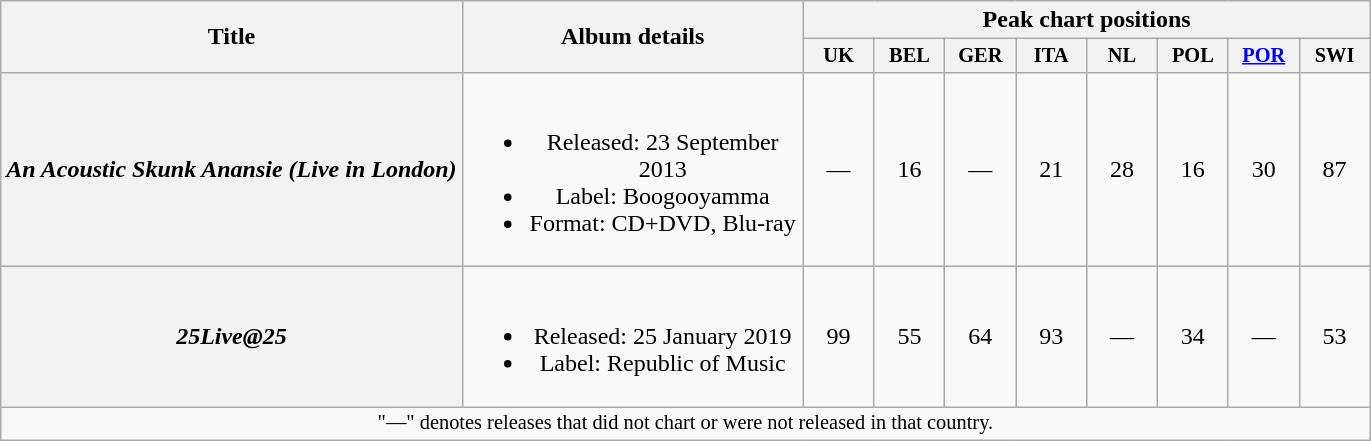<table class="wikitable plainrowheaders" style="text-align:center;">
<tr>
<th rowspan="2">Title</th>
<th rowspan="2" width="220">Album details</th>
<th colspan="8">Peak chart positions</th>
</tr>
<tr>
<th style="width:3em; font-size:85%">UK<br></th>
<th style="width:3em; font-size:85%">BEL<br></th>
<th style="width:3em; font-size:85%">GER<br></th>
<th style="width:3em; font-size:85%">ITA<br></th>
<th style="width:3em; font-size:85%">NL<br></th>
<th style="width:3em; font-size:85%">POL<br></th>
<th style="width:3em; font-size:85%"><a href='#'>POR</a><br></th>
<th style="width:3em; font-size:85%">SWI<br></th>
</tr>
<tr>
<th scope="row"><em>An Acoustic Skunk Anansie (Live in London)</em></th>
<td><br><ul><li>Released: 23 September 2013</li><li>Label: Boogooyamma</li><li>Format: CD+DVD, Blu-ray</li></ul></td>
<td>—</td>
<td>16</td>
<td>—</td>
<td>21</td>
<td>28</td>
<td>16</td>
<td>30</td>
<td>87</td>
</tr>
<tr>
<th scope="row"><em>25Live@25</em></th>
<td><br><ul><li>Released: 25 January 2019</li><li>Label: Republic of Music</li></ul></td>
<td>99</td>
<td>55</td>
<td>64</td>
<td>93</td>
<td>—</td>
<td>34</td>
<td>—</td>
<td>53</td>
</tr>
<tr>
<td colspan="15" style="font-size: 85%">"—" denotes releases that did not chart or were not released in that country.</td>
</tr>
</table>
